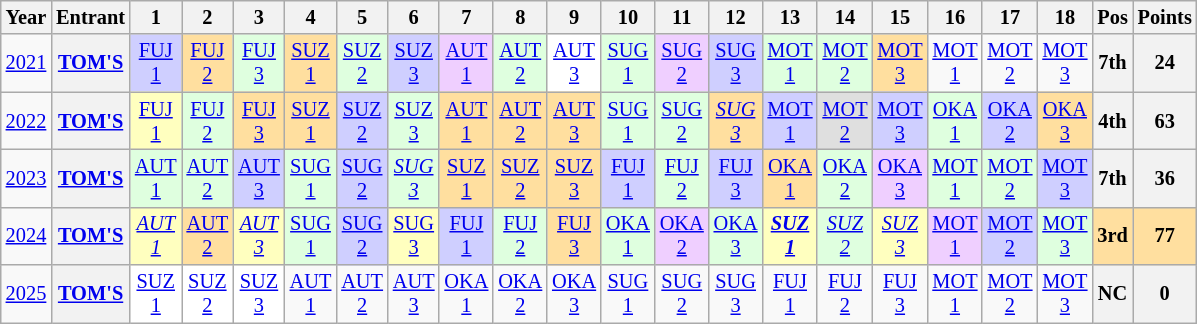<table class="wikitable" style="text-align:center; font-size:85%">
<tr>
<th>Year</th>
<th>Entrant</th>
<th>1</th>
<th>2</th>
<th>3</th>
<th>4</th>
<th>5</th>
<th>6</th>
<th>7</th>
<th>8</th>
<th>9</th>
<th>10</th>
<th>11</th>
<th>12</th>
<th>13</th>
<th>14</th>
<th>15</th>
<th>16</th>
<th>17</th>
<th>18</th>
<th>Pos</th>
<th>Points</th>
</tr>
<tr>
<td><a href='#'>2021</a></td>
<th><a href='#'>TOM'S</a></th>
<td style="background:#CFCFFF;"><a href='#'>FUJ<br>1</a><br></td>
<td style="background:#FFDF9F;"><a href='#'>FUJ<br>2</a><br></td>
<td style="background:#DFFFDF;"><a href='#'>FUJ<br>3</a><br></td>
<td style="background:#FFDF9F;"><a href='#'>SUZ<br>1</a><br></td>
<td style="background:#DFFFDF;"><a href='#'>SUZ<br>2</a><br></td>
<td style="background:#CFCFFF;"><a href='#'>SUZ<br>3</a><br></td>
<td style="background:#EFCFFF;"><a href='#'>AUT<br>1</a><br></td>
<td style="background:#DFFFDF;"><a href='#'>AUT<br>2</a><br></td>
<td style="background:#FFFFFF;"><a href='#'>AUT<br>3</a><br></td>
<td style="background:#DFFFDF;"><a href='#'>SUG<br>1</a><br></td>
<td style="background:#EFCFFF;"><a href='#'>SUG<br>2</a><br></td>
<td style="background:#CFCFFF;"><a href='#'>SUG<br>3</a><br></td>
<td style="background:#DFFFDF;"><a href='#'>MOT<br>1</a><br></td>
<td style="background:#DFFFDF;"><a href='#'>MOT<br>2</a><br></td>
<td style="background:#FFDF9F;"><a href='#'>MOT<br>3</a><br></td>
<td style="background:#;"><a href='#'>MOT<br>1</a><br></td>
<td style="background:#;"><a href='#'>MOT<br>2</a><br></td>
<td style="background:#;"><a href='#'>MOT<br>3</a><br></td>
<th>7th</th>
<th>24</th>
</tr>
<tr>
<td><a href='#'>2022</a></td>
<th><a href='#'>TOM'S</a></th>
<td style="background:#FFFFBF;"><a href='#'>FUJ<br>1</a><br></td>
<td style="background:#DFFFDF;"><a href='#'>FUJ<br>2</a><br></td>
<td style="background:#FFDF9F;"><a href='#'>FUJ<br>3</a><br></td>
<td style="background:#FFDF9F;"><a href='#'>SUZ<br>1</a><br></td>
<td style="background:#CFCFFF;"><a href='#'>SUZ<br>2</a><br></td>
<td style="background:#DFFFDF;"><a href='#'>SUZ<br>3</a><br></td>
<td style="background:#FFDF9F;"><a href='#'>AUT<br>1</a><br></td>
<td style="background:#FFDF9F;"><a href='#'>AUT<br>2</a><br></td>
<td style="background:#FFDF9F;"><a href='#'>AUT<br>3</a><br></td>
<td style="background:#DFFFDF;"><a href='#'>SUG<br>1</a><br></td>
<td style="background:#DFFFDF;"><a href='#'>SUG<br>2</a><br></td>
<td style="background:#FFDF9F;"><em><a href='#'>SUG<br>3</a></em><br></td>
<td style="background:#CFCFFF;"><a href='#'>MOT<br>1</a><br></td>
<td style="background:#DFDFDF;"><a href='#'>MOT<br>2</a><br></td>
<td style="background:#CFCFFF;"><a href='#'>MOT<br>3</a><br></td>
<td style="background:#DFFFDF;"><a href='#'>OKA<br>1</a><br></td>
<td style="background:#CFCFFF;"><a href='#'>OKA<br>2</a><br></td>
<td style="background:#FFDF9F;"><a href='#'>OKA<br>3</a><br></td>
<th>4th</th>
<th>63</th>
</tr>
<tr>
<td><a href='#'>2023</a></td>
<th><a href='#'>TOM'S</a></th>
<td style="background:#DFFFDF;"><a href='#'>AUT<br>1</a><br></td>
<td style="background:#DFFFDF;"><a href='#'>AUT<br>2</a><br></td>
<td style="background:#CFCFFF;"><a href='#'>AUT<br>3</a><br></td>
<td style="background:#DFFFDF;"><a href='#'>SUG<br>1</a><br></td>
<td style="background:#CFCFFF;"><a href='#'>SUG<br>2</a><br></td>
<td style="background:#DFFFDF;"><em><a href='#'>SUG<br>3</a><br></em></td>
<td style="background:#FFDF9F;"><a href='#'>SUZ<br>1</a><br></td>
<td style="background:#FFDF9F;"><a href='#'>SUZ<br>2</a><br></td>
<td style="background:#FFDF9F;"><a href='#'>SUZ<br>3</a><br></td>
<td style="background:#CFCFFF;"><a href='#'>FUJ<br>1</a><br></td>
<td style="background:#DFFFDF;"><a href='#'>FUJ<br>2</a><br></td>
<td style="background:#CFCFFF;"><a href='#'>FUJ<br>3</a><br></td>
<td style="background:#FFDF9F;"><a href='#'>OKA<br>1</a><br></td>
<td style="background:#DFFFDF;"><a href='#'>OKA<br>2</a><br></td>
<td style="background:#EFCFFF;"><a href='#'>OKA<br>3</a><br></td>
<td style="background:#DFFFDF;"><a href='#'>MOT<br>1</a><br></td>
<td style="background:#DFFFDF;"><a href='#'>MOT<br>2</a><br></td>
<td style="background:#CFCFFF;"><a href='#'>MOT<br>3</a><br></td>
<th>7th</th>
<th>36</th>
</tr>
<tr>
<td><a href='#'>2024</a></td>
<th><a href='#'>TOM'S</a></th>
<td style="background:#FFFFBF;"><em><a href='#'>AUT<br>1</a></em><br></td>
<td style="background:#FFDF9F;"><a href='#'>AUT<br>2</a><br></td>
<td style="background:#FFFFBF;"><em><a href='#'>AUT<br>3</a></em><br></td>
<td style="background:#DFFFDF;"><a href='#'>SUG<br>1</a><br></td>
<td style="background:#CFCFFF;"><a href='#'>SUG<br>2</a><br></td>
<td style="background:#FFFFBF;"><a href='#'>SUG<br>3</a><br></td>
<td style="background:#CFCFFF;"><a href='#'>FUJ<br>1</a><br></td>
<td style="background:#DFFFDF;"><a href='#'>FUJ<br>2</a><br></td>
<td style="background:#FFDF9F;"><a href='#'>FUJ<br>3</a><br></td>
<td style="background:#DFFFDF;"><a href='#'>OKA<br>1</a><br></td>
<td style="background:#EFCFFF;"><a href='#'>OKA<br>2</a><br></td>
<td style="background:#DFFFDF;"><a href='#'>OKA<br>3</a><br></td>
<td style="background:#FFFFBF;"><strong><em><a href='#'>SUZ<br>1</a></em></strong><br></td>
<td style="background:#DFFFDF;"><em><a href='#'>SUZ<br>2</a></em><br></td>
<td style="background:#FFFFBF;"><em><a href='#'>SUZ<br>3</a></em><br></td>
<td style="background:#EFCFFF;"><a href='#'>MOT<br>1</a><br></td>
<td style="background:#CFCFFF;"><a href='#'>MOT<br>2</a><br></td>
<td style="background:#DFFFDF;"><a href='#'>MOT<br>3</a><br></td>
<th style="background:#FFDF9F;">3rd</th>
<th style="background:#FFDF9F;">77</th>
</tr>
<tr>
<td><a href='#'>2025</a></td>
<th><a href='#'>TOM'S</a></th>
<td style="background:#FFFFFF;"><a href='#'>SUZ<br>1</a><br></td>
<td style="background:#FFFFFF;"><a href='#'>SUZ<br>2</a><br></td>
<td style="background:#FFFFFF;"><a href='#'>SUZ<br>3</a><br></td>
<td style="background:#;"><a href='#'>AUT<br>1</a><br></td>
<td style="background:#;"><a href='#'>AUT<br>2</a><br></td>
<td style="background:#;"><a href='#'>AUT<br>3</a><br></td>
<td style="background:#;"><a href='#'>OKA<br>1</a><br></td>
<td style="background:#;"><a href='#'>OKA<br>2</a><br></td>
<td style="background:#;"><a href='#'>OKA<br>3</a><br></td>
<td style="background:#;"><a href='#'>SUG<br>1</a><br></td>
<td style="background:#;"><a href='#'>SUG<br>2</a><br></td>
<td style="background:#;"><a href='#'>SUG<br>3</a><br></td>
<td style="background:#;"><a href='#'>FUJ<br>1</a><br></td>
<td style="background:#;"><a href='#'>FUJ<br>2</a><br></td>
<td style="background:#;"><a href='#'>FUJ<br>3</a><br></td>
<td style="background:#;"><a href='#'>MOT<br>1</a><br></td>
<td style="background:#;"><a href='#'>MOT<br>2</a><br></td>
<td style="background:#;"><a href='#'>MOT<br>3</a><br></td>
<th>NC</th>
<th>0</th>
</tr>
</table>
